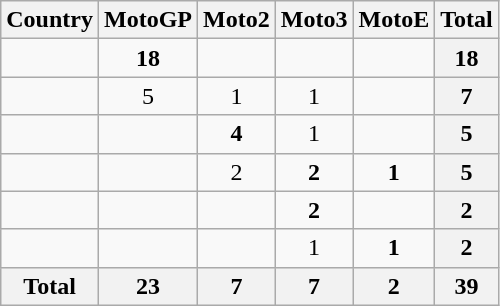<table class="wikitable sortable">
<tr>
<th>Country</th>
<th>MotoGP</th>
<th>Moto2</th>
<th>Moto3</th>
<th>MotoE</th>
<th>Total</th>
</tr>
<tr>
<td><strong></strong></td>
<td align="center"><strong>18</strong></td>
<td></td>
<td></td>
<td></td>
<th>18</th>
</tr>
<tr>
<td><strong></strong></td>
<td align="center">5</td>
<td align="center">1</td>
<td align="center">1</td>
<td></td>
<th>7</th>
</tr>
<tr>
<td><strong></strong></td>
<td></td>
<td align="center"><strong>4</strong></td>
<td align="center">1</td>
<td></td>
<th>5</th>
</tr>
<tr>
<td><strong></strong></td>
<td></td>
<td align="center">2</td>
<td align="center"><strong>2</strong></td>
<td align="center"><strong>1</strong></td>
<th>5</th>
</tr>
<tr>
<td><strong></strong></td>
<td></td>
<td></td>
<td align="center"><strong>2</strong></td>
<td></td>
<th>2</th>
</tr>
<tr>
<td><strong></strong></td>
<td></td>
<td></td>
<td align="center">1</td>
<td align="center"><strong>1</strong></td>
<th>2</th>
</tr>
<tr class="sortbottom">
<th>Total</th>
<th>23</th>
<th>7</th>
<th>7</th>
<th>2</th>
<th>39</th>
</tr>
</table>
